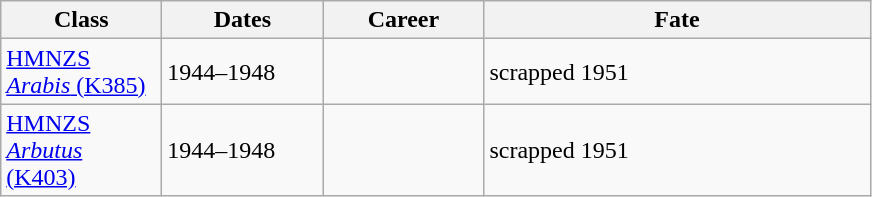<table class="wikitable">
<tr>
<th width="100">Class</th>
<th width="100">Dates</th>
<th width="100">Career</th>
<th width="250">Fate</th>
</tr>
<tr>
<td><a href='#'>HMNZS <em>Arabis</em> (K385)</a></td>
<td>1944–1948</td>
<td> </td>
<td>scrapped 1951</td>
</tr>
<tr>
<td><a href='#'>HMNZS <em>Arbutus</em> (K403)</a></td>
<td>1944–1948</td>
<td> </td>
<td>scrapped 1951</td>
</tr>
</table>
